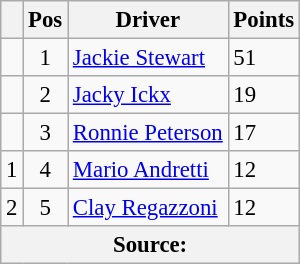<table class="wikitable" style="font-size: 95%;">
<tr>
<th></th>
<th>Pos</th>
<th>Driver</th>
<th>Points</th>
</tr>
<tr>
<td align="left"></td>
<td align="center">1</td>
<td> <a href='#'>Jackie Stewart</a></td>
<td align="left">51</td>
</tr>
<tr>
<td align="left"></td>
<td align="center">2</td>
<td> <a href='#'>Jacky Ickx</a></td>
<td align="left">19</td>
</tr>
<tr>
<td align="left"></td>
<td align="center">3</td>
<td> <a href='#'>Ronnie Peterson</a></td>
<td align="left">17</td>
</tr>
<tr>
<td align="left"> 1</td>
<td align="center">4</td>
<td> <a href='#'>Mario Andretti</a></td>
<td align="left">12</td>
</tr>
<tr>
<td align="left"> 2</td>
<td align="center">5</td>
<td> <a href='#'>Clay Regazzoni</a></td>
<td align="left">12</td>
</tr>
<tr>
<th colspan=4>Source:</th>
</tr>
</table>
